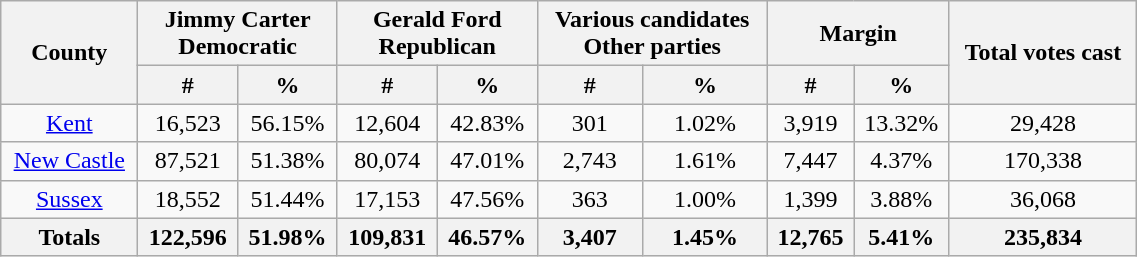<table width="60%"  class="wikitable sortable" style="text-align:center">
<tr>
<th style="text-align:center;" rowspan="2">County</th>
<th style="text-align:center;" colspan="2">Jimmy Carter<br>Democratic</th>
<th style="text-align:center;" colspan="2">Gerald Ford<br>Republican</th>
<th style="text-align:center;" colspan="2">Various candidates<br>Other parties</th>
<th style="text-align:center;" colspan="2">Margin</th>
<th style="text-align:center;" rowspan="2">Total votes cast</th>
</tr>
<tr>
<th style="text-align:center;" data-sort-type="number">#</th>
<th style="text-align:center;" data-sort-type="number">%</th>
<th style="text-align:center;" data-sort-type="number">#</th>
<th style="text-align:center;" data-sort-type="number">%</th>
<th style="text-align:center;" data-sort-type="number">#</th>
<th style="text-align:center;" data-sort-type="number">%</th>
<th style="text-align:center;" data-sort-type="number">#</th>
<th style="text-align:center;" data-sort-type="number">%</th>
</tr>
<tr style="text-align:center;">
<td><a href='#'>Kent</a></td>
<td>16,523</td>
<td>56.15%</td>
<td>12,604</td>
<td>42.83%</td>
<td>301</td>
<td>1.02%</td>
<td>3,919</td>
<td>13.32%</td>
<td>29,428</td>
</tr>
<tr style="text-align:center;">
<td><a href='#'>New Castle</a></td>
<td>87,521</td>
<td>51.38%</td>
<td>80,074</td>
<td>47.01%</td>
<td>2,743</td>
<td>1.61%</td>
<td>7,447</td>
<td>4.37%</td>
<td>170,338</td>
</tr>
<tr style="text-align:center;">
<td><a href='#'>Sussex</a></td>
<td>18,552</td>
<td>51.44%</td>
<td>17,153</td>
<td>47.56%</td>
<td>363</td>
<td>1.00%</td>
<td>1,399</td>
<td>3.88%</td>
<td>36,068</td>
</tr>
<tr>
<th>Totals</th>
<th>122,596</th>
<th>51.98%</th>
<th>109,831</th>
<th>46.57%</th>
<th>3,407</th>
<th>1.45%</th>
<th>12,765</th>
<th>5.41%</th>
<th>235,834</th>
</tr>
</table>
